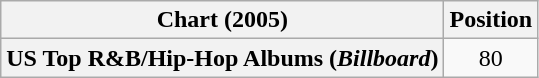<table class="wikitable plainrowheaders">
<tr>
<th scope="col">Chart (2005)</th>
<th scope="col">Position</th>
</tr>
<tr>
<th scope="row">US Top R&B/Hip-Hop Albums (<em>Billboard</em>)</th>
<td align="center">80</td>
</tr>
</table>
